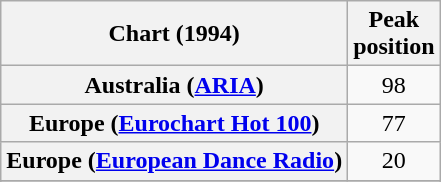<table class="wikitable sortable plainrowheaders" style="text-align:center">
<tr>
<th scope="col">Chart (1994)</th>
<th scope="col">Peak<br>position</th>
</tr>
<tr>
<th scope="row">Australia (<a href='#'>ARIA</a>)</th>
<td>98</td>
</tr>
<tr>
<th scope="row">Europe (<a href='#'>Eurochart Hot 100</a>)</th>
<td>77</td>
</tr>
<tr>
<th scope="row">Europe (<a href='#'>European Dance Radio</a>)</th>
<td>20</td>
</tr>
<tr>
</tr>
<tr>
</tr>
</table>
